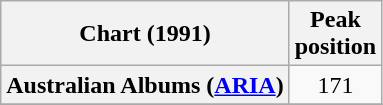<table class="wikitable sortable plainrowheaders">
<tr>
<th scope="col">Chart (1991)</th>
<th scope="col">Peak<br>position</th>
</tr>
<tr>
<th scope="row">Australian Albums (<a href='#'>ARIA</a>)</th>
<td align="center">171</td>
</tr>
<tr>
</tr>
</table>
